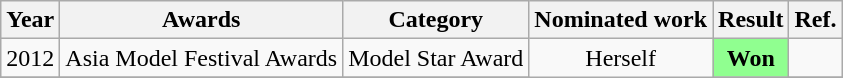<table class="wikitable" >
<tr>
<th>Year</th>
<th>Awards</th>
<th>Category</th>
<th>Nominated work</th>
<th>Result</th>
<th>Ref.</th>
</tr>
<tr>
<td align="center" rowspan="1">2012</td>
<td align="center">Asia Model Festival Awards</td>
<td align="left">Model Star Award</td>
<td align="center" rowspan="2">Herself</td>
<td style="background: #90ff90; color: black; vertical-align: middle; text-align:center;"><strong>Won</strong></td>
<td></td>
</tr>
<tr>
</tr>
</table>
